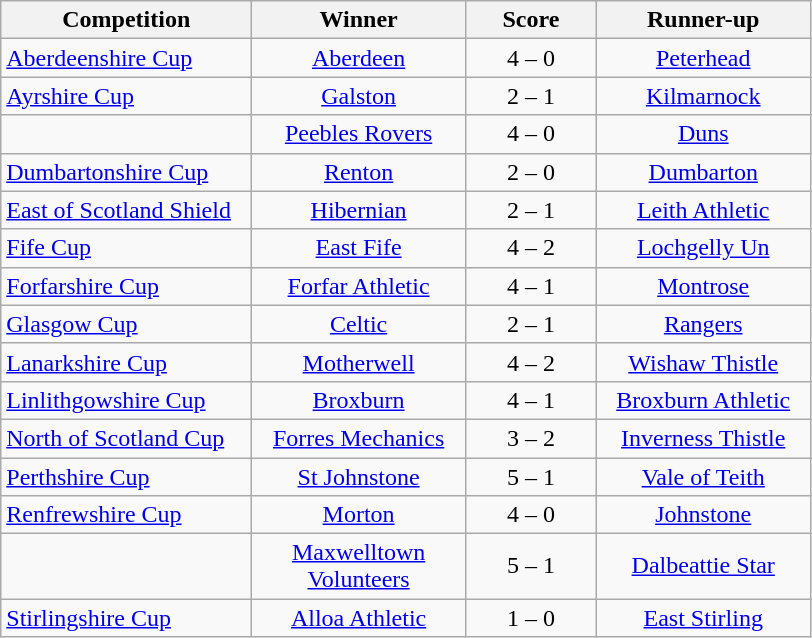<table class="wikitable" style="text-align: center;">
<tr>
<th width=160>Competition</th>
<th width=135>Winner</th>
<th width=80>Score</th>
<th width=135>Runner-up</th>
</tr>
<tr>
<td align=left><a href='#'>Aberdeenshire Cup</a></td>
<td><a href='#'>Aberdeen</a></td>
<td>4 – 0</td>
<td><a href='#'>Peterhead</a></td>
</tr>
<tr>
<td align=left><a href='#'>Ayrshire Cup</a></td>
<td><a href='#'>Galston</a></td>
<td>2 – 1</td>
<td><a href='#'>Kilmarnock</a></td>
</tr>
<tr>
<td align=left></td>
<td><a href='#'>Peebles Rovers</a></td>
<td>4 – 0</td>
<td><a href='#'>Duns</a></td>
</tr>
<tr>
<td align=left><a href='#'>Dumbartonshire Cup</a></td>
<td><a href='#'>Renton</a></td>
<td>2 – 0</td>
<td><a href='#'>Dumbarton</a></td>
</tr>
<tr>
<td align=left><a href='#'>East of Scotland Shield</a></td>
<td><a href='#'>Hibernian</a></td>
<td>2 – 1</td>
<td><a href='#'>Leith Athletic</a></td>
</tr>
<tr>
<td align=left><a href='#'>Fife Cup</a></td>
<td><a href='#'>East Fife</a></td>
<td>4 – 2</td>
<td><a href='#'>Lochgelly Un</a></td>
</tr>
<tr>
<td align=left><a href='#'>Forfarshire Cup</a></td>
<td><a href='#'>Forfar Athletic</a></td>
<td>4 – 1</td>
<td><a href='#'>Montrose</a></td>
</tr>
<tr>
<td align=left><a href='#'>Glasgow Cup</a></td>
<td><a href='#'>Celtic</a></td>
<td>2 – 1</td>
<td><a href='#'>Rangers</a></td>
</tr>
<tr>
<td align=left><a href='#'>Lanarkshire Cup</a></td>
<td><a href='#'>Motherwell</a></td>
<td>4 – 2</td>
<td><a href='#'>Wishaw Thistle</a></td>
</tr>
<tr>
<td align=left><a href='#'>Linlithgowshire Cup</a></td>
<td><a href='#'>Broxburn</a></td>
<td>4 – 1</td>
<td><a href='#'>Broxburn Athletic</a></td>
</tr>
<tr>
<td align=left><a href='#'>North of Scotland Cup</a></td>
<td><a href='#'>Forres Mechanics</a></td>
<td>3 – 2</td>
<td><a href='#'>Inverness Thistle</a></td>
</tr>
<tr>
<td align=left><a href='#'>Perthshire Cup</a></td>
<td><a href='#'>St Johnstone</a></td>
<td>5 – 1</td>
<td><a href='#'>Vale of Teith</a></td>
</tr>
<tr>
<td align=left><a href='#'>Renfrewshire Cup</a></td>
<td><a href='#'>Morton</a></td>
<td>4 – 0</td>
<td><a href='#'>Johnstone</a></td>
</tr>
<tr>
<td align=left></td>
<td><a href='#'>Maxwelltown Volunteers</a></td>
<td>5 – 1</td>
<td><a href='#'>Dalbeattie Star</a></td>
</tr>
<tr>
<td align=left><a href='#'>Stirlingshire Cup</a></td>
<td><a href='#'>Alloa Athletic</a></td>
<td>1 – 0</td>
<td><a href='#'>East Stirling</a></td>
</tr>
</table>
